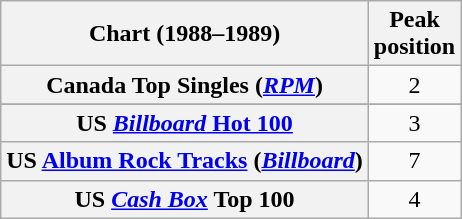<table class="wikitable sortable plainrowheaders" style="text-align:center">
<tr>
<th>Chart (1988–1989)</th>
<th>Peak<br>position</th>
</tr>
<tr>
<th scope="row">Canada Top Singles (<em><a href='#'>RPM</a></em>)</th>
<td>2</td>
</tr>
<tr>
</tr>
<tr>
</tr>
<tr>
<th scope="row">US <a href='#'><em>Billboard</em> Hot 100</a></th>
<td>3</td>
</tr>
<tr>
<th scope="row">US <a href='#'>Album Rock Tracks</a> (<em><a href='#'>Billboard</a></em>)</th>
<td>7</td>
</tr>
<tr>
<th scope="row">US <em><a href='#'>Cash Box</a></em> Top 100</th>
<td>4</td>
</tr>
</table>
